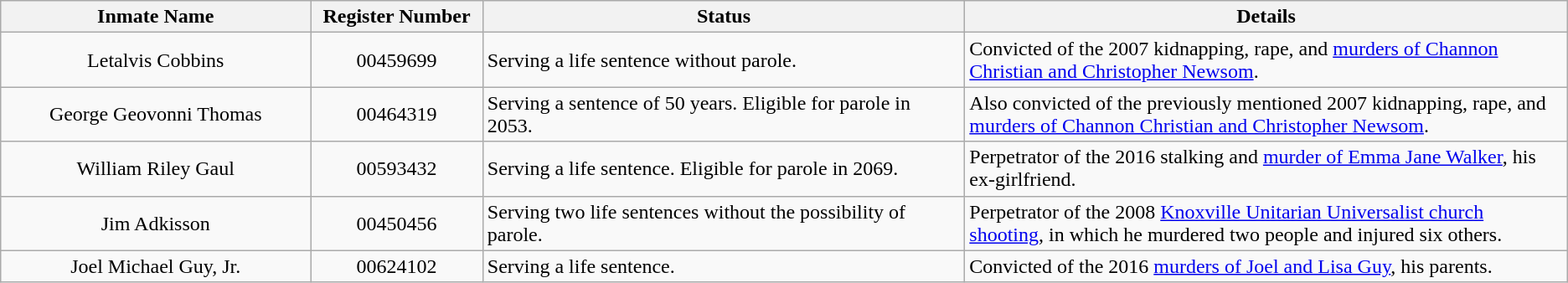<table class="wikitable sortable">
<tr>
<th width=18%>Inmate Name</th>
<th width=10%>Register Number</th>
<th width=28%>Status</th>
<th width=35%>Details</th>
</tr>
<tr>
<td style="text-align:center;">Letalvis Cobbins</td>
<td style="text-align:center;">00459699</td>
<td>Serving a life sentence without parole.</td>
<td>Convicted of the 2007 kidnapping, rape, and <a href='#'>murders of Channon Christian and Christopher Newsom</a>.</td>
</tr>
<tr>
<td style="text-align:center;">George Geovonni Thomas</td>
<td style="text-align:center;">00464319</td>
<td>Serving a sentence of 50 years. Eligible for parole in 2053.</td>
<td>Also convicted of the previously mentioned 2007 kidnapping, rape, and <a href='#'>murders of Channon Christian and Christopher Newsom</a>.</td>
</tr>
<tr>
<td style="text-align:center;">William Riley Gaul</td>
<td style="text-align:center;">00593432</td>
<td>Serving a life sentence. Eligible for parole in 2069.</td>
<td>Perpetrator of the 2016 stalking and <a href='#'>murder of Emma Jane Walker</a>, his ex-girlfriend.</td>
</tr>
<tr>
<td style="text-align:center;">Jim Adkisson</td>
<td style="text-align:center;">00450456</td>
<td>Serving two life sentences without the possibility of parole.</td>
<td>Perpetrator of the 2008 <a href='#'>Knoxville Unitarian Universalist church shooting</a>, in which he murdered two people and injured six others.</td>
</tr>
<tr>
<td style="text-align:center;">Joel Michael Guy, Jr.</td>
<td style="text-align:center;">00624102</td>
<td>Serving a life sentence.</td>
<td>Convicted of the 2016 <a href='#'>murders of Joel and Lisa Guy</a>, his parents.</td>
</tr>
</table>
